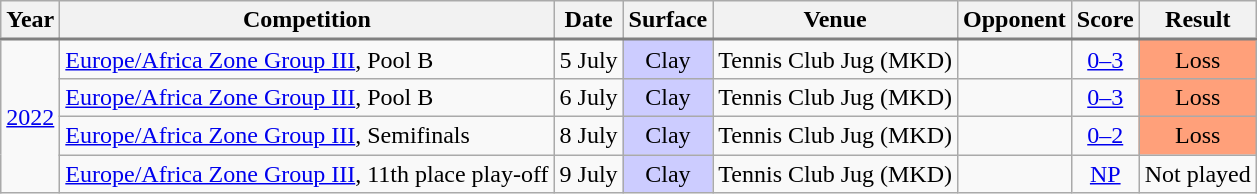<table class="wikitable sortable">
<tr>
<th scope="col">Year</th>
<th scope="col">Competition</th>
<th scope="col">Date</th>
<th scope="col">Surface</th>
<th scope="col">Venue</th>
<th scope="col">Opponent</th>
<th scope="col">Score</th>
<th scope="col">Result</th>
</tr>
<tr style="border-top:2px solid gray;">
<td align="center" rowspan="4"><a href='#'>2022</a></td>
<td><a href='#'>Europe/Africa Zone Group III</a>, Pool B</td>
<td>5 July</td>
<td align="center" bgcolor=ccccff>Clay</td>
<td>Tennis Club Jug (MKD)</td>
<td></td>
<td align="center"><a href='#'>0–3</a></td>
<td align="center" bgcolor="#FFA07A">Loss</td>
</tr>
<tr>
<td><a href='#'>Europe/Africa Zone Group III</a>, Pool B</td>
<td>6 July</td>
<td align="center" bgcolor=ccccff>Clay</td>
<td>Tennis Club Jug (MKD)</td>
<td></td>
<td align="center"><a href='#'>0–3</a></td>
<td align="center" bgcolor="#FFA07A">Loss</td>
</tr>
<tr>
<td><a href='#'>Europe/Africa Zone Group III</a>, Semifinals</td>
<td>8 July</td>
<td align="center" bgcolor=ccccff>Clay</td>
<td>Tennis Club Jug (MKD)</td>
<td></td>
<td align="center"><a href='#'>0–2</a></td>
<td align="center" bgcolor="#FFA07A">Loss</td>
</tr>
<tr>
<td><a href='#'>Europe/Africa Zone Group III</a>, 11th place play-off</td>
<td>9 July</td>
<td align="center" bgcolor=ccccff>Clay</td>
<td>Tennis Club Jug (MKD)</td>
<td></td>
<td align="center"><a href='#'>NP</a></td>
<td>Not played</td>
</tr>
</table>
